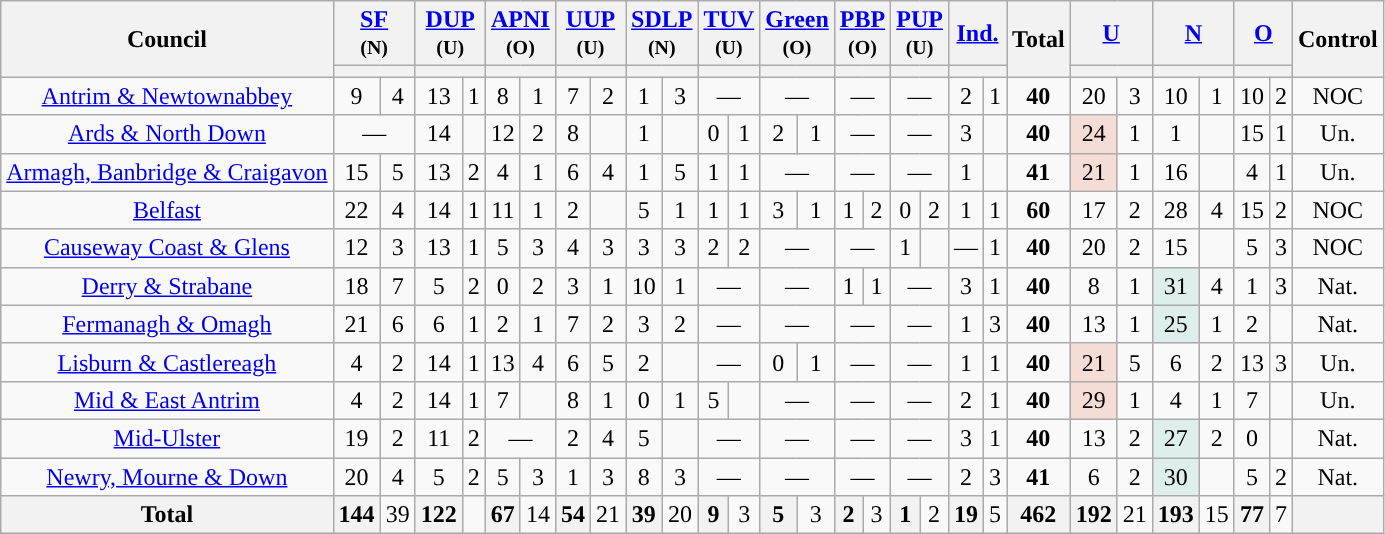<table class="wikitable sortable" style="text-align:center">
<tr>
<th rowspan=2>Council</th>
<th colspan=2><a href='#'>SF</a><br><small>(N)</small></th>
<th colspan=2><a href='#'>DUP</a><br><small>(U)</small></th>
<th colspan=2><a href='#'>APNI</a><br><small>(O)</small></th>
<th colspan=2><a href='#'>UUP</a><br><small>(U)</small></th>
<th colspan=2><a href='#'>SDLP</a><br><small>(N)</small></th>
<th colspan=2><a href='#'>TUV</a><br><small>(U)</small></th>
<th colspan=2><a href='#'>Green</a><br><small>(O)</small></th>
<th colspan=2><a href='#'>PBP</a><br><small>(O)</small></th>
<th colspan=2><a href='#'>PUP</a><br><small>(U)</small></th>
<th colspan=2><a href='#'>Ind.</a></th>
<th rowspan=2>Total</th>
<th colspan=2><a href='#'>U</a></th>
<th colspan=2><a href='#'>N</a></th>
<th colspan=2><a href='#'>O</a></th>
<th rowspan=2>Control</th>
</tr>
<tr>
<th colspan=2 style="background:"></th>
<th colspan=2 style="background:"></th>
<th colspan=2 style="background:"></th>
<th colspan=2 style="background:"></th>
<th colspan=2 style="background:"></th>
<th colspan=2 style="background:"></th>
<th colspan=2 style="background:"></th>
<th colspan=2 style="background:"></th>
<th colspan=2 style="background:"></th>
<th colspan=2 style="background:"></th>
<th colspan=2 style="background:"></th>
<th colspan=2 style="background:"></th>
<th colspan=2 style="background:"></th>
</tr>
<tr>
<td><a href='#'>Antrim & Newtownabbey</a></td>
<td>9</td>
<td>4</td>
<td>13</td>
<td>1</td>
<td>8</td>
<td>1</td>
<td>7</td>
<td>2</td>
<td>1</td>
<td>3</td>
<td colspan=2>—</td>
<td colspan=2>—</td>
<td colspan=2>—</td>
<td colspan=2>—</td>
<td>2</td>
<td>1</td>
<td><strong>40</strong></td>
<td>20</td>
<td>3</td>
<td>10</td>
<td>1</td>
<td>10</td>
<td>2</td>
<td>NOC</td>
</tr>
<tr>
<td><a href='#'>Ards & North Down</a></td>
<td colspan=2>—</td>
<td>14</td>
<td></td>
<td>12</td>
<td>2</td>
<td>8</td>
<td></td>
<td>1</td>
<td></td>
<td>0</td>
<td>1</td>
<td>2</td>
<td>1</td>
<td colspan=2>—</td>
<td colspan=2>—</td>
<td>3</td>
<td></td>
<td><strong>40</strong></td>
<td style="background:#F5DDD6">24</td>
<td>1</td>
<td>1</td>
<td></td>
<td>15</td>
<td>1</td>
<td style="background:">Un.</td>
</tr>
<tr>
<td><a href='#'>Armagh, Banbridge & Craigavon</a></td>
<td>15</td>
<td>5</td>
<td>13</td>
<td>2</td>
<td>4</td>
<td>1</td>
<td>6</td>
<td>4</td>
<td>1</td>
<td>5</td>
<td>1</td>
<td>1</td>
<td colspan=2>—</td>
<td colspan=2>—</td>
<td colspan=2>—</td>
<td>1</td>
<td></td>
<td><strong>41</strong></td>
<td style="background:#F5DDD6">21</td>
<td>1</td>
<td>16</td>
<td></td>
<td>4</td>
<td>1</td>
<td style="background:">Un.</td>
</tr>
<tr>
<td><a href='#'>Belfast</a></td>
<td>22</td>
<td>4</td>
<td>14</td>
<td>1</td>
<td>11</td>
<td>1</td>
<td>2</td>
<td></td>
<td>5</td>
<td>1</td>
<td>1</td>
<td>1</td>
<td>3</td>
<td>1</td>
<td>1</td>
<td>2</td>
<td>0</td>
<td>2</td>
<td>1</td>
<td>1</td>
<td><strong>60</strong></td>
<td>17</td>
<td>2</td>
<td>28</td>
<td>4</td>
<td>15</td>
<td>2</td>
<td>NOC</td>
</tr>
<tr>
<td><a href='#'>Causeway Coast & Glens</a></td>
<td>12</td>
<td>3</td>
<td>13</td>
<td>1</td>
<td>5</td>
<td>3</td>
<td>4</td>
<td>3</td>
<td>3</td>
<td>3</td>
<td>2</td>
<td>2</td>
<td colspan=2>—</td>
<td colspan=2>—</td>
<td>1</td>
<td></td>
<td>—</td>
<td>1</td>
<td><strong>40</strong></td>
<td>20</td>
<td>2</td>
<td>15</td>
<td></td>
<td>5</td>
<td>3</td>
<td>NOC</td>
</tr>
<tr>
<td><a href='#'>Derry & Strabane</a></td>
<td>18</td>
<td>7</td>
<td>5</td>
<td>2</td>
<td>0</td>
<td>2</td>
<td>3</td>
<td>1</td>
<td>10</td>
<td>1</td>
<td colspan=2>—</td>
<td colspan=2>—</td>
<td>1</td>
<td>1</td>
<td colspan=2>—</td>
<td>3</td>
<td>1</td>
<td><strong>40</strong></td>
<td>8</td>
<td>1</td>
<td style="background:#DDEEEC">31</td>
<td>4</td>
<td>1</td>
<td>3</td>
<td style="background:">Nat.</td>
</tr>
<tr>
<td><a href='#'>Fermanagh & Omagh</a></td>
<td>21</td>
<td>6</td>
<td>6</td>
<td>1</td>
<td>2</td>
<td>1</td>
<td>7</td>
<td>2</td>
<td>3</td>
<td>2</td>
<td colspan=2>—</td>
<td colspan=2>—</td>
<td colspan=2>—</td>
<td colspan=2>—</td>
<td>1</td>
<td>3</td>
<td><strong>40</strong></td>
<td>13</td>
<td>1</td>
<td style="background:#DDEEEC">25</td>
<td>1</td>
<td>2</td>
<td></td>
<td style="background:">Nat.</td>
</tr>
<tr>
<td><a href='#'>Lisburn & Castlereagh</a></td>
<td>4</td>
<td>2</td>
<td>14</td>
<td>1</td>
<td>13</td>
<td>4</td>
<td>6</td>
<td>5</td>
<td>2</td>
<td></td>
<td colspan=2>—</td>
<td>0</td>
<td>1</td>
<td colspan=2>—</td>
<td colspan=2>—</td>
<td>1</td>
<td>1</td>
<td><strong>40</strong></td>
<td style="background:#F5DDD6">21</td>
<td>5</td>
<td>6</td>
<td>2</td>
<td>13</td>
<td>3</td>
<td style="background:">Un.</td>
</tr>
<tr>
<td><a href='#'>Mid & East Antrim</a></td>
<td>4</td>
<td>2</td>
<td>14</td>
<td>1</td>
<td>7</td>
<td></td>
<td>8</td>
<td>1</td>
<td>0</td>
<td>1</td>
<td>5</td>
<td></td>
<td colspan=2>—</td>
<td colspan=2>—</td>
<td colspan=2>—</td>
<td>2</td>
<td>1</td>
<td><strong>40</strong></td>
<td style="background:#F5DDD6">29</td>
<td>1</td>
<td>4</td>
<td>1</td>
<td>7</td>
<td></td>
<td style="background:">Un.</td>
</tr>
<tr>
<td><a href='#'>Mid-Ulster</a></td>
<td>19</td>
<td>2</td>
<td>11</td>
<td>2</td>
<td colspan=2>—</td>
<td>2</td>
<td>4</td>
<td>5</td>
<td></td>
<td colspan=2>—</td>
<td colspan=2>—</td>
<td colspan=2>—</td>
<td colspan=2>—</td>
<td>3</td>
<td>1</td>
<td><strong>40</strong></td>
<td>13</td>
<td>2</td>
<td style="background:#DDEEEC">27</td>
<td>2</td>
<td>0</td>
<td></td>
<td style="background:">Nat.</td>
</tr>
<tr>
<td><a href='#'>Newry, Mourne & Down</a></td>
<td>20</td>
<td>4</td>
<td>5</td>
<td>2</td>
<td>5</td>
<td>3</td>
<td>1</td>
<td>3</td>
<td>8</td>
<td>3</td>
<td colspan=2>—</td>
<td colspan=2>—</td>
<td colspan=2>—</td>
<td colspan=2>—</td>
<td>2</td>
<td>3</td>
<td><strong>41</strong></td>
<td>6</td>
<td>2</td>
<td style="background:#DDEEEC">30</td>
<td></td>
<td>5</td>
<td>2</td>
<td style="background:">Nat.</td>
</tr>
<tr>
<th>Total</th>
<th>144</th>
<td>39</td>
<th>122</th>
<td></td>
<th>67</th>
<td>14</td>
<th>54</th>
<td>21</td>
<th>39</th>
<td>20</td>
<th>9</th>
<td>3</td>
<th>5</th>
<td>3</td>
<th>2</th>
<td>3</td>
<th>1</th>
<td>2</td>
<th>19</th>
<td>5</td>
<th>462</th>
<th>192</th>
<td>21</td>
<th>193</th>
<td>15</td>
<th>77</th>
<td>7</td>
<th></th>
</tr>
</table>
